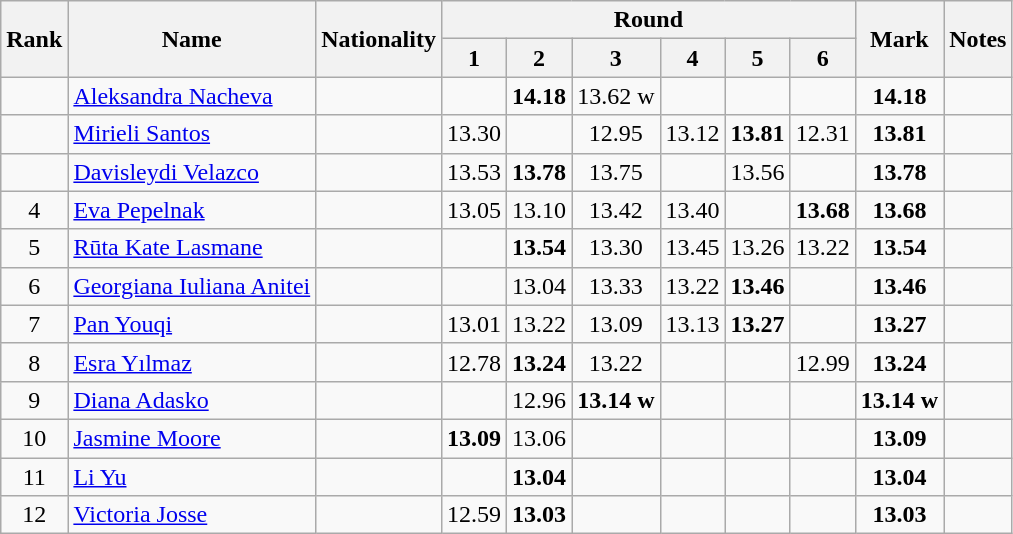<table class="wikitable sortable" style="text-align:center">
<tr>
<th rowspan=2 data-sort-type="number">Rank</th>
<th rowspan=2>Name</th>
<th rowspan=2>Nationality</th>
<th colspan=6>Round</th>
<th rowspan=2>Mark</th>
<th rowspan=2>Notes</th>
</tr>
<tr>
<th>1</th>
<th>2</th>
<th>3</th>
<th>4</th>
<th>5</th>
<th>6</th>
</tr>
<tr>
<td></td>
<td align="left"><a href='#'>Aleksandra Nacheva</a></td>
<td align="left"></td>
<td></td>
<td><strong>14.18</strong></td>
<td>13.62 w</td>
<td></td>
<td></td>
<td></td>
<td><strong>14.18</strong></td>
<td></td>
</tr>
<tr>
<td></td>
<td align="left"><a href='#'>Mirieli Santos</a></td>
<td align="left"></td>
<td>13.30</td>
<td></td>
<td>12.95</td>
<td>13.12</td>
<td><strong>13.81</strong></td>
<td>12.31</td>
<td><strong>13.81</strong></td>
<td></td>
</tr>
<tr>
<td></td>
<td align="left"><a href='#'>Davisleydi Velazco</a></td>
<td align="left"></td>
<td>13.53</td>
<td><strong>13.78</strong></td>
<td>13.75</td>
<td></td>
<td>13.56</td>
<td></td>
<td><strong>13.78</strong></td>
<td></td>
</tr>
<tr>
<td>4</td>
<td align="left"><a href='#'>Eva Pepelnak</a></td>
<td align="left"></td>
<td>13.05</td>
<td>13.10</td>
<td>13.42</td>
<td>13.40</td>
<td></td>
<td><strong>13.68</strong></td>
<td><strong>13.68</strong></td>
<td></td>
</tr>
<tr>
<td>5</td>
<td align="left"><a href='#'>Rūta Kate Lasmane</a></td>
<td align="left"></td>
<td></td>
<td><strong>13.54</strong></td>
<td>13.30</td>
<td>13.45</td>
<td>13.26</td>
<td>13.22</td>
<td><strong>13.54</strong></td>
<td></td>
</tr>
<tr>
<td>6</td>
<td align="left"><a href='#'>Georgiana Iuliana Anitei</a></td>
<td align="left"></td>
<td></td>
<td>13.04</td>
<td>13.33</td>
<td>13.22</td>
<td><strong>13.46</strong></td>
<td></td>
<td><strong>13.46</strong></td>
<td></td>
</tr>
<tr>
<td>7</td>
<td align="left"><a href='#'>Pan Youqi</a></td>
<td align="left"></td>
<td>13.01</td>
<td>13.22</td>
<td>13.09</td>
<td>13.13</td>
<td><strong>13.27</strong></td>
<td></td>
<td><strong>13.27</strong></td>
<td></td>
</tr>
<tr>
<td>8</td>
<td align="left"><a href='#'>Esra Yılmaz</a></td>
<td align="left"></td>
<td>12.78</td>
<td><strong>13.24</strong></td>
<td>13.22</td>
<td></td>
<td></td>
<td>12.99</td>
<td><strong>13.24</strong></td>
<td></td>
</tr>
<tr>
<td>9</td>
<td align="left"><a href='#'>Diana Adasko</a></td>
<td align="left"></td>
<td></td>
<td>12.96</td>
<td><strong>13.14 w</strong></td>
<td></td>
<td></td>
<td></td>
<td><strong>13.14 w</strong></td>
<td></td>
</tr>
<tr>
<td>10</td>
<td align="left"><a href='#'>Jasmine Moore</a></td>
<td align="left"></td>
<td><strong>13.09</strong></td>
<td>13.06</td>
<td></td>
<td></td>
<td></td>
<td></td>
<td><strong>13.09</strong></td>
<td></td>
</tr>
<tr>
<td>11</td>
<td align="left"><a href='#'>Li Yu</a></td>
<td align="left"></td>
<td></td>
<td><strong>13.04</strong></td>
<td></td>
<td></td>
<td></td>
<td></td>
<td><strong>13.04</strong></td>
<td></td>
</tr>
<tr>
<td>12</td>
<td align="left"><a href='#'>Victoria Josse</a></td>
<td align="left"></td>
<td>12.59</td>
<td><strong>13.03</strong></td>
<td></td>
<td></td>
<td></td>
<td></td>
<td><strong>13.03</strong></td>
<td></td>
</tr>
</table>
